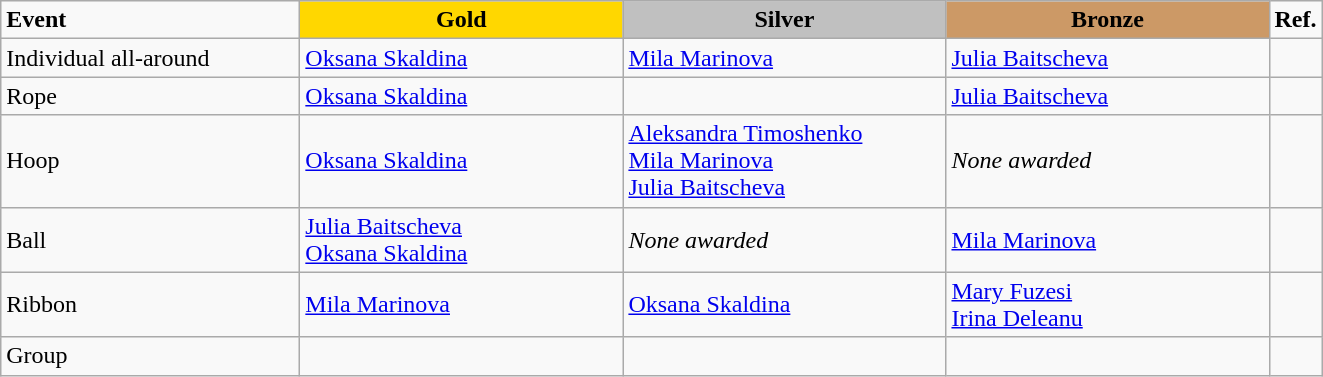<table class="wikitable">
<tr>
<td style="width:12em;"><strong>Event</strong></td>
<td style="text-align:center; background:gold; width:13em;"><strong>Gold</strong></td>
<td style="text-align:center; background:silver; width:13em;"><strong>Silver</strong></td>
<td style="text-align:center; background:#c96; width:13em;"><strong>Bronze</strong></td>
<td style="width:1em;"><strong>Ref.</strong></td>
</tr>
<tr>
<td>Individual all-around</td>
<td> <a href='#'>Oksana Skaldina</a></td>
<td> <a href='#'>Mila Marinova</a></td>
<td> <a href='#'>Julia Baitscheva</a></td>
<td></td>
</tr>
<tr>
<td>Rope</td>
<td> <a href='#'>Oksana Skaldina</a></td>
<td></td>
<td> <a href='#'>Julia Baitscheva</a></td>
<td></td>
</tr>
<tr>
<td>Hoop</td>
<td> <a href='#'>Oksana Skaldina</a></td>
<td> <a href='#'>Aleksandra Timoshenko</a> <br>  <a href='#'>Mila Marinova</a> <br>  <a href='#'>Julia Baitscheva</a></td>
<td><em>None awarded</em></td>
<td></td>
</tr>
<tr>
<td>Ball</td>
<td> <a href='#'>Julia Baitscheva</a> <br>  <a href='#'>Oksana Skaldina</a></td>
<td><em>None awarded</em></td>
<td> <a href='#'>Mila Marinova</a></td>
<td></td>
</tr>
<tr>
<td>Ribbon</td>
<td> <a href='#'>Mila Marinova</a></td>
<td> <a href='#'>Oksana Skaldina</a></td>
<td> <a href='#'>Mary Fuzesi</a> <br>  <a href='#'>Irina Deleanu</a></td>
<td></td>
</tr>
<tr>
<td>Group</td>
<td></td>
<td></td>
<td></td>
<td></td>
</tr>
</table>
